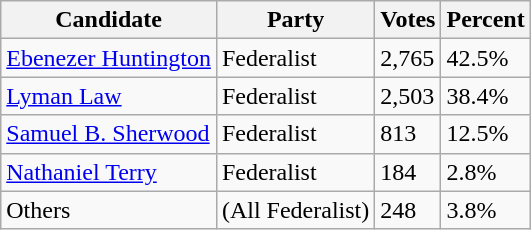<table class=wikitable>
<tr>
<th>Candidate</th>
<th>Party</th>
<th>Votes</th>
<th>Percent</th>
</tr>
<tr>
<td><a href='#'>Ebenezer Huntington</a></td>
<td>Federalist</td>
<td>2,765</td>
<td>42.5%</td>
</tr>
<tr>
<td><a href='#'>Lyman Law</a></td>
<td>Federalist</td>
<td>2,503</td>
<td>38.4%</td>
</tr>
<tr>
<td><a href='#'>Samuel B. Sherwood</a></td>
<td>Federalist</td>
<td>813</td>
<td>12.5%</td>
</tr>
<tr>
<td><a href='#'>Nathaniel Terry</a></td>
<td>Federalist</td>
<td>184</td>
<td>2.8%</td>
</tr>
<tr>
<td>Others</td>
<td>(All Federalist)</td>
<td>248</td>
<td>3.8%</td>
</tr>
</table>
